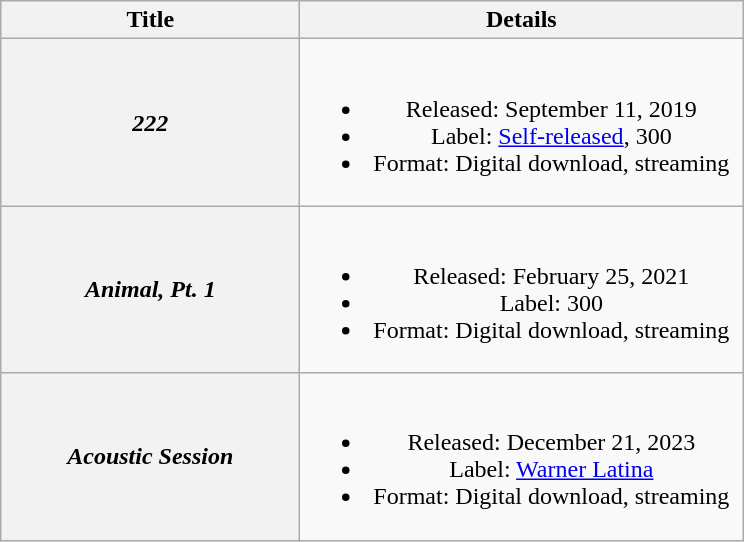<table class="wikitable plainrowheaders" style="text-align:center;">
<tr>
<th scope="col" style="width:12em;">Title</th>
<th scope="col" style="width:18em;">Details</th>
</tr>
<tr>
<th scope="row"><em>222</em></th>
<td><br><ul><li>Released: September 11, 2019</li><li>Label: <a href='#'>Self-released</a>, 300</li><li>Format: Digital download, streaming</li></ul></td>
</tr>
<tr>
<th scope="row"><em>Animal, Pt. 1</em></th>
<td><br><ul><li>Released: February 25, 2021</li><li>Label: 300</li><li>Format: Digital download, streaming</li></ul></td>
</tr>
<tr>
<th scope="row"><em>Acoustic Session</em></th>
<td><br><ul><li>Released: December 21, 2023</li><li>Label: <a href='#'>Warner Latina</a></li><li>Format: Digital download, streaming</li></ul></td>
</tr>
</table>
